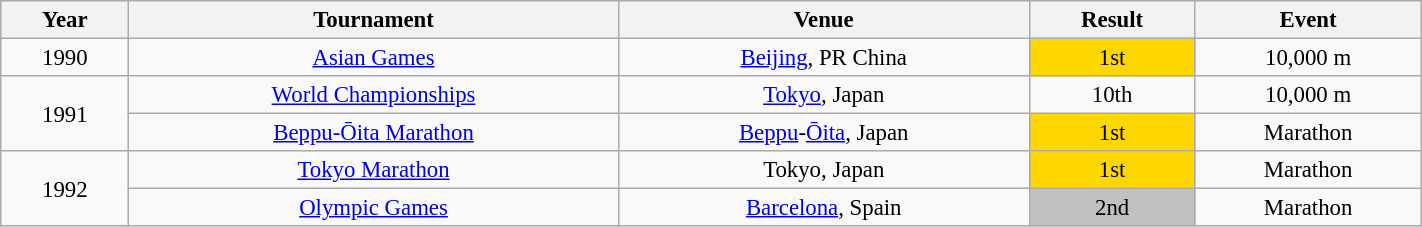<table class="wikitable" style=" text-align:center; font-size:95%;" width="75%">
<tr>
<th>Year</th>
<th>Tournament</th>
<th>Venue</th>
<th>Result</th>
<th>Event</th>
</tr>
<tr>
<td>1990</td>
<td><a href='#'>Asian Games</a></td>
<td><a href='#'>Beijing</a>, PR China</td>
<td bgcolor="gold" align="center">1st</td>
<td>10,000 m</td>
</tr>
<tr>
<td rowspan=2>1991</td>
<td><a href='#'>World Championships</a></td>
<td><a href='#'>Tokyo</a>, Japan</td>
<td align="center">10th</td>
<td>10,000 m</td>
</tr>
<tr>
<td><a href='#'>Beppu-Ōita Marathon</a></td>
<td><a href='#'>Beppu</a>-<a href='#'>Ōita</a>, Japan</td>
<td bgcolor="gold">1st</td>
<td>Marathon</td>
</tr>
<tr>
<td rowspan=2>1992</td>
<td><a href='#'>Tokyo Marathon</a></td>
<td>Tokyo, Japan</td>
<td bgcolor="gold">1st</td>
<td>Marathon</td>
</tr>
<tr>
<td><a href='#'>Olympic Games</a></td>
<td><a href='#'>Barcelona</a>, Spain</td>
<td bgcolor="silver" align="center">2nd</td>
<td>Marathon</td>
</tr>
</table>
